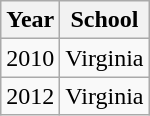<table class="wikitable">
<tr>
<th>Year</th>
<th>School</th>
</tr>
<tr>
<td>2010</td>
<td>Virginia</td>
</tr>
<tr>
<td>2012</td>
<td>Virginia</td>
</tr>
</table>
